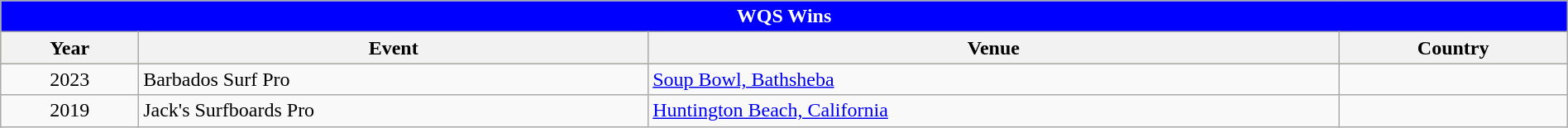<table class="wikitable" style="width:100%;">
<tr bgcolor=skyblue>
<td colspan=4; style="background: blue; color: white" align="center"><strong>WQS Wins</strong></td>
</tr>
<tr bgcolor=#bdb76b>
<th>Year</th>
<th>Event</th>
<th>Venue</th>
<th>Country</th>
</tr>
<tr>
<td style=text-align:center>2023</td>
<td>Barbados Surf Pro</td>
<td><a href='#'>Soup Bowl, Bathsheba</a></td>
<td></td>
</tr>
<tr>
<td style=text-align:center>2019</td>
<td>Jack's Surfboards Pro</td>
<td><a href='#'>Huntington Beach, California</a></td>
<td></td>
</tr>
</table>
